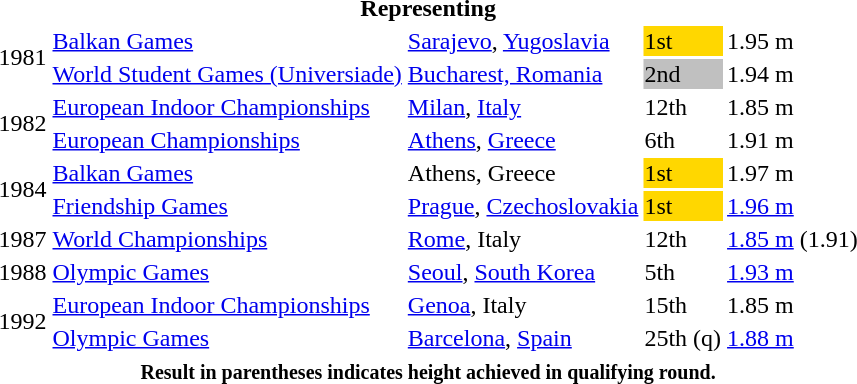<table>
<tr>
<th colspan=6>Representing </th>
</tr>
<tr>
<td rowspan=2>1981</td>
<td><a href='#'>Balkan Games</a></td>
<td><a href='#'>Sarajevo</a>, <a href='#'>Yugoslavia</a></td>
<td bgcolor=gold>1st</td>
<td>1.95 m</td>
</tr>
<tr>
<td><a href='#'>World Student Games (Universiade)</a></td>
<td><a href='#'>Bucharest, Romania</a></td>
<td bgcolor=silver>2nd</td>
<td>1.94 m</td>
</tr>
<tr>
<td rowspan=2>1982</td>
<td><a href='#'>European Indoor Championships</a></td>
<td><a href='#'>Milan</a>, <a href='#'>Italy</a></td>
<td>12th</td>
<td>1.85 m</td>
</tr>
<tr>
<td><a href='#'>European Championships</a></td>
<td><a href='#'>Athens</a>, <a href='#'>Greece</a></td>
<td>6th</td>
<td>1.91 m</td>
</tr>
<tr>
<td rowspan=2>1984</td>
<td><a href='#'>Balkan Games</a></td>
<td>Athens, Greece</td>
<td bgcolor=gold>1st</td>
<td>1.97 m</td>
</tr>
<tr>
<td><a href='#'>Friendship Games</a></td>
<td><a href='#'>Prague</a>, <a href='#'>Czechoslovakia</a></td>
<td bgcolor=gold>1st</td>
<td><a href='#'>1.96 m</a></td>
</tr>
<tr>
<td>1987</td>
<td><a href='#'>World Championships</a></td>
<td><a href='#'>Rome</a>, Italy</td>
<td>12th</td>
<td><a href='#'>1.85 m</a> (1.91)</td>
</tr>
<tr>
<td>1988</td>
<td><a href='#'>Olympic Games</a></td>
<td><a href='#'>Seoul</a>, <a href='#'>South Korea</a></td>
<td>5th</td>
<td><a href='#'>1.93 m</a></td>
</tr>
<tr>
<td rowspan=2>1992</td>
<td><a href='#'>European Indoor Championships</a></td>
<td><a href='#'>Genoa</a>, Italy</td>
<td>15th</td>
<td>1.85 m</td>
</tr>
<tr>
<td><a href='#'>Olympic Games</a></td>
<td><a href='#'>Barcelona</a>, <a href='#'>Spain</a></td>
<td>25th (q)</td>
<td><a href='#'>1.88 m</a></td>
</tr>
<tr>
<th colspan=6><small><strong>Result in parentheses indicates height achieved in qualifying round.</strong></small></th>
</tr>
</table>
